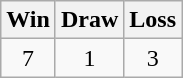<table class="wikitable">
<tr>
<th>Win</th>
<th>Draw</th>
<th>Loss</th>
</tr>
<tr>
<td align="center">7</td>
<td align="center">1</td>
<td align="center">3</td>
</tr>
</table>
